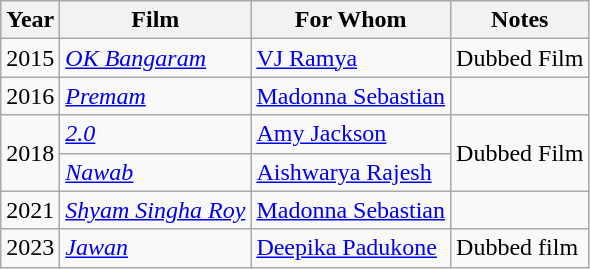<table class="wikitable sortable">
<tr>
<th scope="col">Year</th>
<th scope="col">Film</th>
<th scope="col">For Whom</th>
<th class="unsortable" scope="col">Notes</th>
</tr>
<tr>
<td>2015</td>
<td><em><a href='#'>OK Bangaram</a></em></td>
<td><a href='#'>VJ Ramya</a></td>
<td>Dubbed Film</td>
</tr>
<tr>
<td>2016</td>
<td><em><a href='#'>Premam</a></em></td>
<td><a href='#'>Madonna Sebastian</a></td>
<td></td>
</tr>
<tr>
<td rowspan="2">2018</td>
<td><em><a href='#'>2.0</a></em></td>
<td><a href='#'>Amy Jackson</a></td>
<td rowspan="2">Dubbed Film</td>
</tr>
<tr>
<td><em><a href='#'>Nawab</a></em></td>
<td><a href='#'>Aishwarya Rajesh</a></td>
</tr>
<tr>
<td>2021</td>
<td><em><a href='#'>Shyam Singha Roy</a></em></td>
<td><a href='#'>Madonna Sebastian</a></td>
<td></td>
</tr>
<tr>
<td>2023</td>
<td><em><a href='#'>Jawan</a></em></td>
<td><a href='#'>Deepika Padukone</a></td>
<td>Dubbed film</td>
</tr>
</table>
